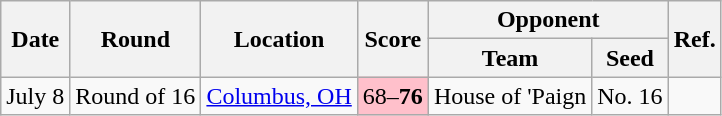<table class="wikitable">
<tr>
<th rowspan=2>Date</th>
<th rowspan=2>Round</th>
<th rowspan=2>Location</th>
<th rowspan=2>Score</th>
<th colspan=2>Opponent</th>
<th rowspan=2>Ref.</th>
</tr>
<tr>
<th>Team</th>
<th>Seed</th>
</tr>
<tr>
<td>July 8</td>
<td>Round of 16</td>
<td><a href='#'>Columbus, OH</a></td>
<td bgcolor=pink>68–<strong>76</strong></td>
<td>House of 'Paign</td>
<td>No. 16</td>
<td></td>
</tr>
</table>
